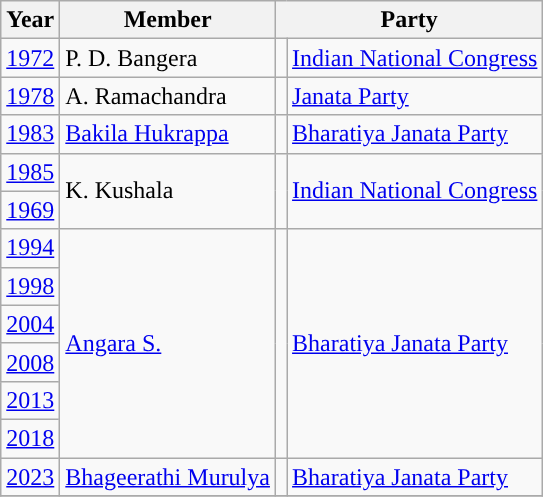<table class="wikitable sortable">
<tr>
<th>Year</th>
<th>Member</th>
<th colspan="2">Party</th>
</tr>
<tr>
<td><a href='#'>1972</a></td>
<td>P. D. Bangera</td>
<td style="background-color: "></td>
<td><a href='#'>Indian National Congress</a></td>
</tr>
<tr>
<td><a href='#'>1978</a></td>
<td>A. Ramachandra</td>
<td style="background-color: "></td>
<td><a href='#'>Janata Party</a></td>
</tr>
<tr>
<td><a href='#'>1983</a></td>
<td><a href='#'>Bakila Hukrappa</a></td>
<td style="background-color: "></td>
<td><a href='#'>Bharatiya Janata Party</a></td>
</tr>
<tr>
<td><a href='#'>1985</a></td>
<td rowspan="2">K. Kushala</td>
<td rowspan="2" style="background-color: "></td>
<td rowspan="2"><a href='#'>Indian National Congress</a></td>
</tr>
<tr>
<td><a href='#'>1969</a></td>
</tr>
<tr>
<td><a href='#'>1994</a></td>
<td rowspan="6"><a href='#'>Angara S.</a></td>
<td rowspan="6" style="background-color: "></td>
<td rowspan="6"><a href='#'>Bharatiya Janata Party</a></td>
</tr>
<tr>
<td><a href='#'>1998</a></td>
</tr>
<tr>
<td><a href='#'>2004</a></td>
</tr>
<tr>
<td><a href='#'>2008</a></td>
</tr>
<tr>
<td><a href='#'>2013</a></td>
</tr>
<tr>
<td><a href='#'>2018</a></td>
</tr>
<tr>
<td><a href='#'>2023</a></td>
<td><a href='#'>Bhageerathi Murulya</a></td>
<td style="background-color: "></td>
<td><a href='#'>Bharatiya Janata Party</a></td>
</tr>
<tr>
</tr>
</table>
